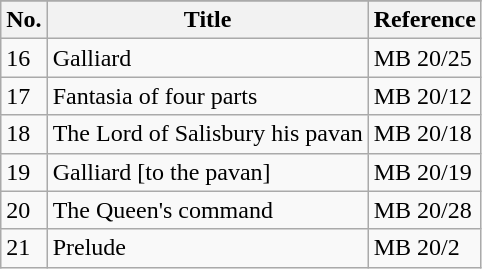<table class = "wikitable sortable">
<tr>
</tr>
<tr>
<th scope="col">No.</th>
<th scope="col">Title</th>
<th scope="col">Reference</th>
</tr>
<tr>
<td>16</td>
<td>Galliard</td>
<td>MB 20/25</td>
</tr>
<tr>
<td>17</td>
<td>Fantasia of four parts</td>
<td>MB 20/12</td>
</tr>
<tr>
<td>18</td>
<td>The Lord of Salisbury his pavan</td>
<td>MB 20/18</td>
</tr>
<tr>
<td>19</td>
<td>Galliard [to the pavan]</td>
<td>MB 20/19</td>
</tr>
<tr>
<td>20</td>
<td>The Queen's command</td>
<td>MB 20/28</td>
</tr>
<tr>
<td>21</td>
<td>Prelude</td>
<td>MB 20/2</td>
</tr>
</table>
